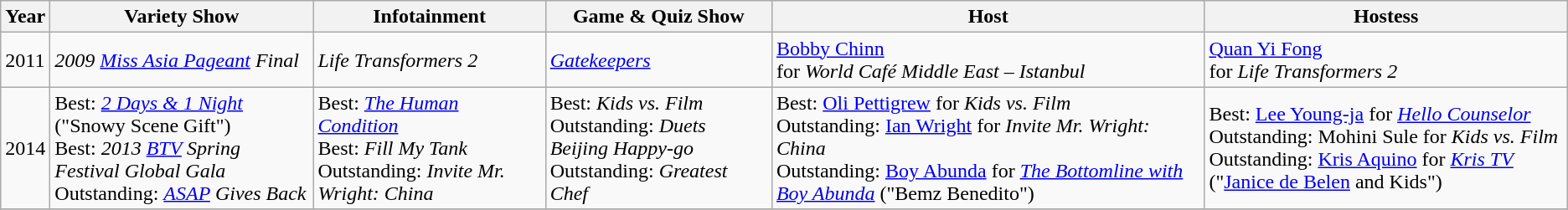<table class="wikitable">
<tr>
<th>Year</th>
<th>Variety Show</th>
<th>Infotainment</th>
<th>Game & Quiz Show</th>
<th>Host</th>
<th>Hostess</th>
</tr>
<tr>
<td>2011</td>
<td> <em>2009 <a href='#'>Miss Asia Pageant</a> Final</em></td>
<td> <em>Life Transformers 2</em></td>
<td> <em><a href='#'>Gatekeepers</a></em></td>
<td><a href='#'>Bobby Chinn</a> <br> for <em>World Café Middle East – Istanbul</em></td>
<td> <a href='#'>Quan Yi Fong</a> <br> for <em>Life Transformers 2</em></td>
</tr>
<tr>
<td>2014</td>
<td>Best:  <em><a href='#'>2 Days & 1 Night</a></em> ("Snowy Scene Gift") <br> Best:  <em>2013 <a href='#'>BTV</a> Spring Festival Global Gala</em> <br> Outstanding:  <em><a href='#'>ASAP</a> Gives Back</em></td>
<td>Best:  <em><a href='#'>The Human Condition</a></em> <br> Best:  <em>Fill My Tank</em> <br> Outstanding:  <em>Invite Mr. Wright: China</em></td>
<td>Best:  <em>Kids vs. Film</em> <br> Outstanding:  <em>Duets Beijing Happy-go</em> <br> Outstanding:  <em>Greatest Chef</em></td>
<td>Best:  <a href='#'>Oli Pettigrew</a> for <em>Kids vs. Film</em> <br> Outstanding:  <a href='#'>Ian Wright</a> for <em>Invite Mr. Wright: China</em> <br> Outstanding:  <a href='#'>Boy Abunda</a> for <em><a href='#'>The Bottomline with Boy Abunda</a></em> ("Bemz Benedito")</td>
<td>Best:  <a href='#'>Lee Young-ja</a> for <em><a href='#'>Hello Counselor</a></em> <br> Outstanding:  Mohini Sule for <em>Kids vs. Film</em> <br> Outstanding:  <a href='#'>Kris Aquino</a> for <em><a href='#'>Kris TV</a></em> ("<a href='#'>Janice de Belen</a> and Kids")</td>
</tr>
<tr>
</tr>
</table>
